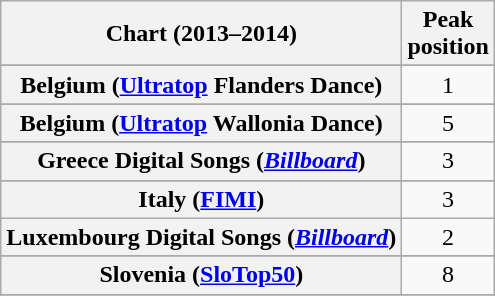<table class="wikitable plainrowheaders sortable" style="text-align:center;">
<tr>
<th scope="col">Chart (2013–2014)</th>
<th scope="col">Peak<br>position</th>
</tr>
<tr>
</tr>
<tr>
</tr>
<tr>
<th scope="row">Belgium (<a href='#'>Ultratop</a> Flanders Dance)</th>
<td align=center>1</td>
</tr>
<tr>
</tr>
<tr>
<th scope="row">Belgium (<a href='#'>Ultratop</a> Wallonia Dance)</th>
<td align=center>5</td>
</tr>
<tr>
</tr>
<tr>
</tr>
<tr>
</tr>
<tr>
</tr>
<tr>
</tr>
<tr>
</tr>
<tr>
</tr>
<tr>
<th scope="row">Greece Digital Songs (<em><a href='#'>Billboard</a></em>)</th>
<td style="text-align:center;">3</td>
</tr>
<tr>
</tr>
<tr>
</tr>
<tr>
</tr>
<tr>
</tr>
<tr>
</tr>
<tr>
<th scope="row">Italy (<a href='#'>FIMI</a>)</th>
<td style="text-align:center;">3</td>
</tr>
<tr>
<th scope="row">Luxembourg Digital Songs (<em><a href='#'>Billboard</a></em>)</th>
<td style="text-align:center;">2</td>
</tr>
<tr>
</tr>
<tr>
</tr>
<tr>
</tr>
<tr>
</tr>
<tr>
</tr>
<tr>
</tr>
<tr>
</tr>
<tr>
</tr>
<tr>
<th scope="row">Slovenia (<a href='#'>SloTop50</a>)</th>
<td align=center>8</td>
</tr>
<tr>
</tr>
<tr>
</tr>
<tr>
</tr>
<tr>
</tr>
<tr>
</tr>
<tr>
</tr>
<tr>
</tr>
</table>
